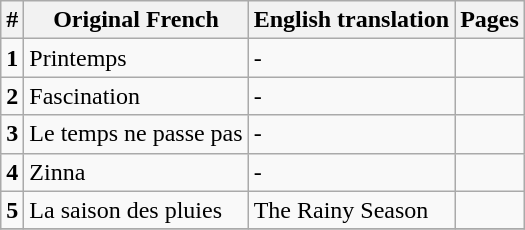<table class="wikitable">
<tr>
<th>#</th>
<th>Original French</th>
<th>English translation</th>
<th>Pages</th>
</tr>
<tr>
<td><strong>1</strong></td>
<td>Printemps</td>
<td>-</td>
<td></td>
</tr>
<tr>
<td><strong>2</strong></td>
<td>Fascination</td>
<td>-</td>
<td></td>
</tr>
<tr>
<td><strong>3</strong></td>
<td>Le temps ne passe pas</td>
<td>-</td>
<td></td>
</tr>
<tr>
<td><strong>4</strong></td>
<td>Zinna</td>
<td>-</td>
<td></td>
</tr>
<tr>
<td><strong>5</strong></td>
<td>La saison des pluies</td>
<td>The Rainy Season</td>
<td></td>
</tr>
<tr>
</tr>
</table>
